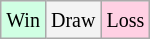<table class="wikitable">
<tr>
<td style="background-color: #d0ffe3;"><small>Win</small></td>
<td style="background-color: #f3f3f3;"><small>Draw</small></td>
<td style="background-color: #ffd0e3;"><small>Loss</small></td>
</tr>
</table>
